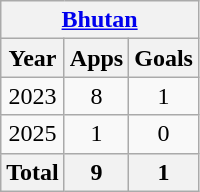<table class="wikitable" style="text-align:center">
<tr>
<th colspan=3><a href='#'>Bhutan</a></th>
</tr>
<tr>
<th>Year</th>
<th>Apps</th>
<th>Goals</th>
</tr>
<tr>
<td>2023</td>
<td>8</td>
<td>1</td>
</tr>
<tr>
<td>2025</td>
<td>1</td>
<td>0</td>
</tr>
<tr>
<th>Total</th>
<th>9</th>
<th>1</th>
</tr>
</table>
